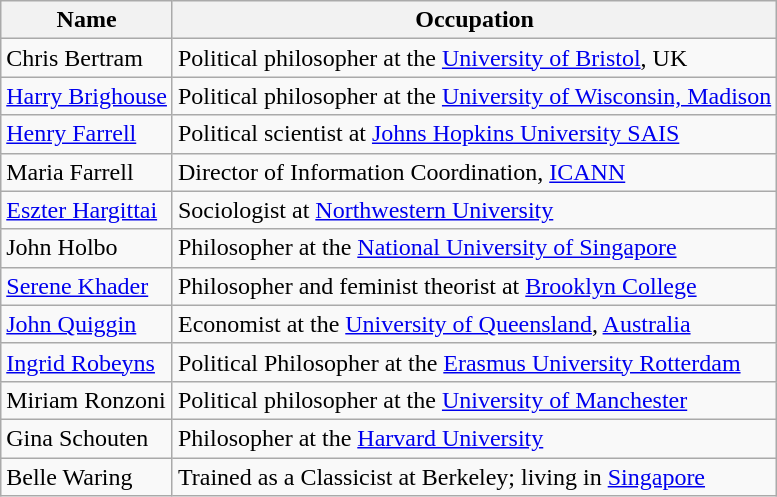<table class="wikitable">
<tr>
<th>Name</th>
<th>Occupation</th>
</tr>
<tr>
<td>Chris Bertram</td>
<td>Political philosopher at the <a href='#'>University of Bristol</a>, UK</td>
</tr>
<tr>
<td><a href='#'>Harry Brighouse</a></td>
<td>Political philosopher at the <a href='#'>University of Wisconsin, Madison</a></td>
</tr>
<tr>
<td><a href='#'>Henry Farrell</a></td>
<td>Political scientist at <a href='#'>Johns Hopkins University SAIS</a></td>
</tr>
<tr>
<td>Maria Farrell</td>
<td>Director of Information Coordination, <a href='#'>ICANN</a></td>
</tr>
<tr>
<td><a href='#'>Eszter Hargittai</a></td>
<td>Sociologist at <a href='#'>Northwestern University</a></td>
</tr>
<tr>
<td>John Holbo</td>
<td>Philosopher at the <a href='#'>National University of Singapore</a></td>
</tr>
<tr>
<td><a href='#'>Serene Khader</a></td>
<td>Philosopher and feminist theorist at <a href='#'>Brooklyn College</a></td>
</tr>
<tr>
<td><a href='#'>John Quiggin</a></td>
<td>Economist at the <a href='#'>University of Queensland</a>, <a href='#'>Australia</a></td>
</tr>
<tr>
<td><a href='#'>Ingrid Robeyns</a></td>
<td>Political Philosopher at the <a href='#'>Erasmus University Rotterdam</a></td>
</tr>
<tr>
<td>Miriam Ronzoni</td>
<td>Political philosopher at the <a href='#'>University of Manchester</a></td>
</tr>
<tr>
<td>Gina Schouten</td>
<td>Philosopher at the <a href='#'>Harvard University</a></td>
</tr>
<tr>
<td>Belle Waring</td>
<td>Trained as a Classicist at Berkeley; living in <a href='#'>Singapore</a></td>
</tr>
</table>
